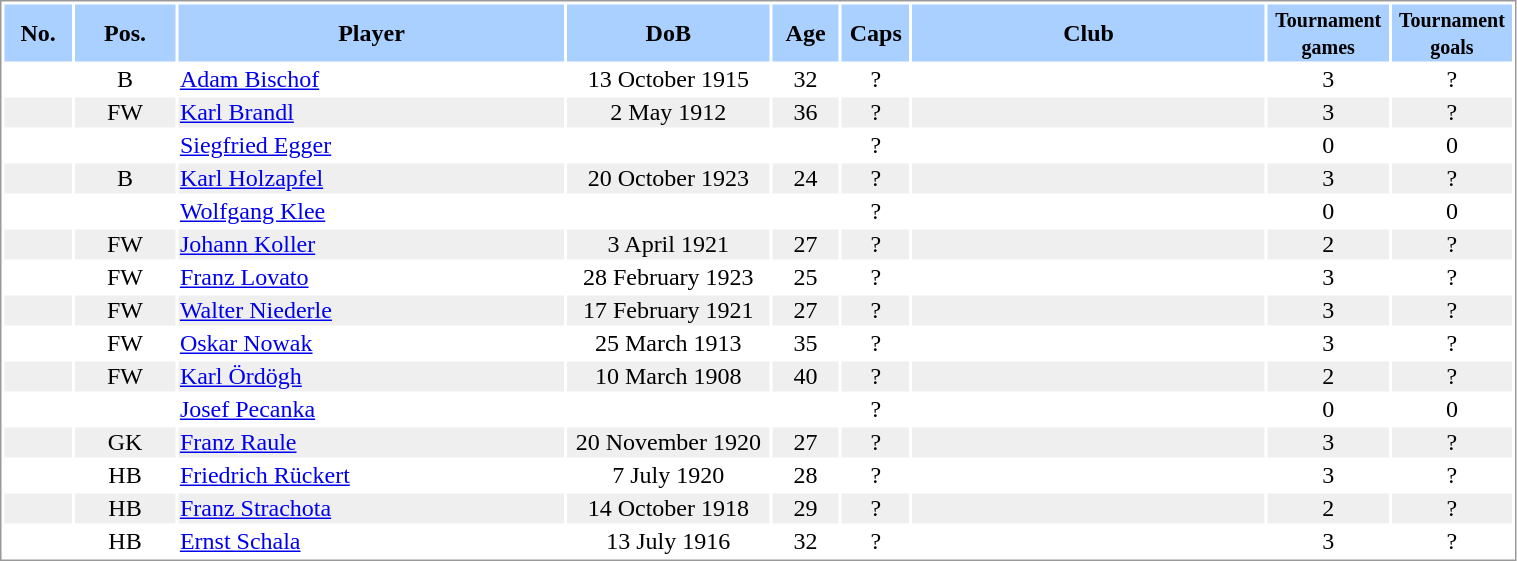<table border="0" width="80%" style="border: 1px solid #999; background-color:#FFFFFF; text-align:center">
<tr align="center" bgcolor="#AAD0FF">
<th width=4%>No.</th>
<th width=6%>Pos.</th>
<th width=23%>Player</th>
<th width=12%>DoB</th>
<th width=4%>Age</th>
<th width=4%>Caps</th>
<th width=21%>Club</th>
<th width=6%><small>Tournament<br>games</small></th>
<th width=6%><small>Tournament<br>goals</small></th>
</tr>
<tr>
<td></td>
<td>B</td>
<td align="left"><a href='#'>Adam Bischof</a></td>
<td>13 October 1915</td>
<td>32</td>
<td>?</td>
<td align="left"></td>
<td>3</td>
<td>?</td>
</tr>
<tr bgcolor="#EFEFEF">
<td></td>
<td>FW</td>
<td align="left"><a href='#'>Karl Brandl</a></td>
<td>2 May 1912</td>
<td>36</td>
<td>?</td>
<td align="left"></td>
<td>3</td>
<td>?</td>
</tr>
<tr>
<td></td>
<td></td>
<td align="left"><a href='#'>Siegfried Egger</a></td>
<td></td>
<td></td>
<td>?</td>
<td align="left"></td>
<td>0</td>
<td>0</td>
</tr>
<tr bgcolor="#EFEFEF">
<td></td>
<td>B</td>
<td align="left"><a href='#'>Karl Holzapfel</a></td>
<td>20 October 1923</td>
<td>24</td>
<td>?</td>
<td align="left"></td>
<td>3</td>
<td>?</td>
</tr>
<tr>
<td></td>
<td></td>
<td align="left"><a href='#'>Wolfgang Klee</a></td>
<td></td>
<td></td>
<td>?</td>
<td align="left"></td>
<td>0</td>
<td>0</td>
</tr>
<tr bgcolor="#EFEFEF">
<td></td>
<td>FW</td>
<td align="left"><a href='#'>Johann Koller</a></td>
<td>3 April 1921</td>
<td>27</td>
<td>?</td>
<td align="left"></td>
<td>2</td>
<td>?</td>
</tr>
<tr>
<td></td>
<td>FW</td>
<td align="left"><a href='#'>Franz Lovato</a></td>
<td>28 February 1923</td>
<td>25</td>
<td>?</td>
<td align="left"></td>
<td>3</td>
<td>?</td>
</tr>
<tr bgcolor="#EFEFEF">
<td></td>
<td>FW</td>
<td align="left"><a href='#'>Walter Niederle</a></td>
<td>17 February 1921</td>
<td>27</td>
<td>?</td>
<td align="left"></td>
<td>3</td>
<td>?</td>
</tr>
<tr>
<td></td>
<td>FW</td>
<td align="left"><a href='#'>Oskar Nowak</a></td>
<td>25 March 1913</td>
<td>35</td>
<td>?</td>
<td align="left"></td>
<td>3</td>
<td>?</td>
</tr>
<tr bgcolor="#EFEFEF">
<td></td>
<td>FW</td>
<td align="left"><a href='#'>Karl Ördögh</a></td>
<td>10 March 1908</td>
<td>40</td>
<td>?</td>
<td align="left"></td>
<td>2</td>
<td>?</td>
</tr>
<tr>
<td></td>
<td></td>
<td align="left"><a href='#'>Josef Pecanka</a></td>
<td></td>
<td></td>
<td>?</td>
<td align="left"></td>
<td>0</td>
<td>0</td>
</tr>
<tr bgcolor="#EFEFEF">
<td></td>
<td>GK</td>
<td align="left"><a href='#'>Franz Raule</a></td>
<td>20 November 1920</td>
<td>27</td>
<td>?</td>
<td align="left"></td>
<td>3</td>
<td>?</td>
</tr>
<tr>
<td></td>
<td>HB</td>
<td align="left"><a href='#'>Friedrich Rückert</a></td>
<td>7 July 1920</td>
<td>28</td>
<td>?</td>
<td align="left"></td>
<td>3</td>
<td>?</td>
</tr>
<tr bgcolor="#EFEFEF">
<td></td>
<td>HB</td>
<td align="left"><a href='#'>Franz Strachota</a></td>
<td>14 October 1918</td>
<td>29</td>
<td>?</td>
<td align="left"></td>
<td>2</td>
<td>?</td>
</tr>
<tr>
<td></td>
<td>HB</td>
<td align="left"><a href='#'>Ernst Schala</a></td>
<td>13 July 1916</td>
<td>32</td>
<td>?</td>
<td align="left"></td>
<td>3</td>
<td>?</td>
</tr>
</table>
